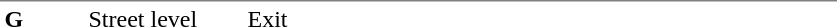<table table border=0 cellspacing=0 cellpadding=3>
<tr>
<td style="border-top:solid 1px gray;" width=50 valign=top><strong>G</strong></td>
<td style="border-top:solid 1px gray;" width=100 valign=top>Street level</td>
<td style="border-top:solid 1px gray;" width=390 valign=top>Exit</td>
</tr>
</table>
